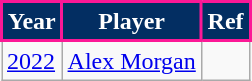<table class="wikitable">
<tr>
<th style="background:#032E62; color:white; border:2px solid #FC1896;" scope="col">Year</th>
<th style="background:#032E62; color:white; border:2px solid #FC1896;" scope="col">Player</th>
<th style="background:#032E62; color:white; border:2px solid #FC1896;" scope="col">Ref</th>
</tr>
<tr>
<td><a href='#'>2022</a></td>
<td> <a href='#'>Alex Morgan</a></td>
<td></td>
</tr>
</table>
